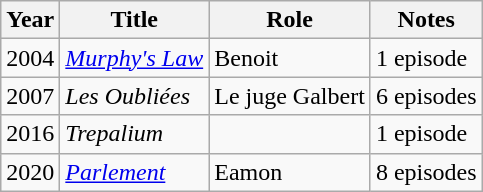<table class="wikitable sortable">
<tr>
<th>Year</th>
<th>Title</th>
<th>Role</th>
<th class="unsortable">Notes</th>
</tr>
<tr>
<td>2004</td>
<td><em><a href='#'>Murphy's Law</a></em></td>
<td>Benoit</td>
<td>1 episode</td>
</tr>
<tr>
<td>2007</td>
<td><em>Les Oubliées</em></td>
<td>Le juge Galbert</td>
<td>6 episodes</td>
</tr>
<tr>
<td>2016</td>
<td><em>Trepalium</em></td>
<td></td>
<td>1 episode</td>
</tr>
<tr>
<td>2020</td>
<td><em><a href='#'>Parlement</a></em></td>
<td>Eamon</td>
<td>8 episodes</td>
</tr>
</table>
